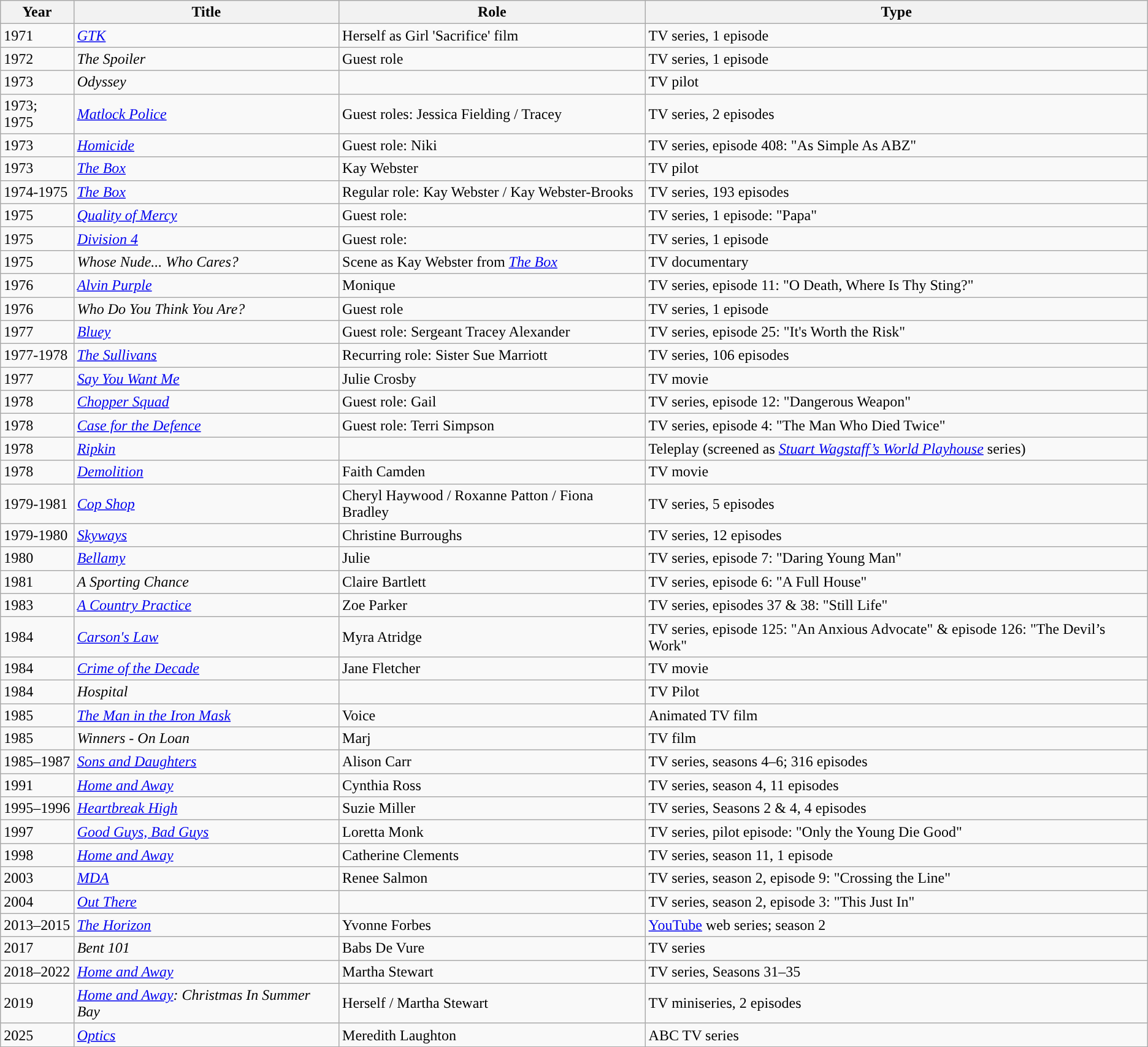<table class="wikitable">
<tr>
<th>Year</th>
<th>Title</th>
<th>Role</th>
<th>Type</th>
</tr>
<tr>
<td>1971</td>
<td><em><a href='#'>GTK</a></em></td>
<td>Herself as Girl 'Sacrifice' film</td>
<td>TV series, 1 episode</td>
</tr>
<tr>
<td>1972</td>
<td><em>The Spoiler</em></td>
<td>Guest role</td>
<td>TV series, 1 episode</td>
</tr>
<tr>
<td>1973</td>
<td><em>Odyssey</em></td>
<td></td>
<td>TV pilot</td>
</tr>
<tr>
<td>1973; 1975</td>
<td><em><a href='#'>Matlock Police</a></em></td>
<td>Guest roles: Jessica Fielding / Tracey</td>
<td>TV series, 2 episodes</td>
</tr>
<tr>
<td>1973</td>
<td><em><a href='#'>Homicide</a></em></td>
<td>Guest role: Niki</td>
<td>TV series, episode 408: "As Simple As ABZ"</td>
</tr>
<tr>
<td>1973</td>
<td><em><a href='#'>The Box</a></em></td>
<td>Kay Webster</td>
<td>TV pilot</td>
</tr>
<tr>
<td>1974-1975</td>
<td><em><a href='#'>The Box</a></em></td>
<td>Regular role: Kay Webster / Kay Webster-Brooks</td>
<td>TV series, 193 episodes</td>
</tr>
<tr>
<td>1975</td>
<td><em><a href='#'>Quality of Mercy</a></em></td>
<td>Guest role:</td>
<td>TV series, 1 episode: "Papa"</td>
</tr>
<tr>
<td>1975</td>
<td><em><a href='#'>Division 4</a></em></td>
<td>Guest role:</td>
<td>TV series, 1 episode</td>
</tr>
<tr>
<td>1975</td>
<td><em>Whose Nude... Who Cares?</em></td>
<td>Scene as Kay Webster from <em><a href='#'>The Box</a></em></td>
<td>TV documentary</td>
</tr>
<tr>
<td>1976</td>
<td><em><a href='#'>Alvin Purple</a></em></td>
<td>Monique</td>
<td>TV series, episode 11: "O Death, Where Is Thy Sting?"</td>
</tr>
<tr>
<td>1976</td>
<td><em>Who Do You Think You Are?</em></td>
<td>Guest role</td>
<td>TV series, 1 episode</td>
</tr>
<tr>
<td>1977</td>
<td><em><a href='#'>Bluey</a></em></td>
<td>Guest role: Sergeant Tracey Alexander</td>
<td>TV series, episode 25: "It's Worth the Risk"</td>
</tr>
<tr>
<td>1977-1978</td>
<td><em><a href='#'>The Sullivans</a></em></td>
<td>Recurring role: Sister Sue Marriott</td>
<td>TV series, 106 episodes</td>
</tr>
<tr>
<td>1977</td>
<td><em><a href='#'>Say You Want Me</a></em></td>
<td>Julie Crosby</td>
<td>TV movie</td>
</tr>
<tr>
<td>1978</td>
<td><em><a href='#'>Chopper Squad</a></em></td>
<td>Guest role: Gail</td>
<td>TV series, episode 12: "Dangerous Weapon"</td>
</tr>
<tr>
<td>1978</td>
<td><em><a href='#'>Case for the Defence</a></em></td>
<td>Guest role: Terri Simpson</td>
<td>TV series, episode 4: "The Man Who Died Twice"</td>
</tr>
<tr>
<td>1978</td>
<td><em><a href='#'>Ripkin</a></em></td>
<td></td>
<td>Teleplay (screened as <em><a href='#'>Stuart Wagstaff’s World Playhouse</a></em> series)</td>
</tr>
<tr>
<td>1978</td>
<td><em><a href='#'>Demolition</a></em></td>
<td>Faith Camden</td>
<td>TV movie</td>
</tr>
<tr>
<td>1979-1981</td>
<td><em><a href='#'>Cop Shop</a></em></td>
<td>Cheryl Haywood / Roxanne Patton / Fiona Bradley</td>
<td>TV series, 5 episodes</td>
</tr>
<tr>
<td>1979-1980</td>
<td><em><a href='#'>Skyways</a></em></td>
<td>Christine Burroughs</td>
<td>TV series, 12 episodes</td>
</tr>
<tr>
<td>1980</td>
<td><em><a href='#'>Bellamy</a></em></td>
<td>Julie</td>
<td>TV series, episode 7: "Daring Young Man"</td>
</tr>
<tr>
<td>1981</td>
<td><em>A Sporting Chance</em></td>
<td>Claire Bartlett</td>
<td>TV series, episode 6: "A Full House"</td>
</tr>
<tr>
<td>1983</td>
<td><em><a href='#'>A Country Practice</a></em></td>
<td>Zoe Parker</td>
<td>TV series, episodes 37 & 38: "Still Life"</td>
</tr>
<tr>
<td>1984</td>
<td><em><a href='#'>Carson's Law</a></em></td>
<td>Myra Atridge</td>
<td>TV series, episode 125: "An Anxious Advocate" & episode 126: "The Devil’s Work"</td>
</tr>
<tr>
<td>1984</td>
<td><em><a href='#'>Crime of the Decade</a></em></td>
<td>Jane Fletcher</td>
<td>TV movie</td>
</tr>
<tr>
<td>1984</td>
<td><em>Hospital</em></td>
<td></td>
<td>TV Pilot</td>
</tr>
<tr>
<td>1985</td>
<td><em><a href='#'>The Man in the Iron Mask</a></em></td>
<td>Voice</td>
<td>Animated TV film</td>
</tr>
<tr>
<td>1985</td>
<td><em>Winners - On Loan</em></td>
<td>Marj</td>
<td>TV film</td>
</tr>
<tr>
<td>1985–1987</td>
<td><em><a href='#'>Sons and Daughters</a></em></td>
<td>Alison Carr</td>
<td>TV series, seasons 4–6; 316 episodes</td>
</tr>
<tr>
<td>1991</td>
<td><em><a href='#'>Home and Away</a></em></td>
<td>Cynthia Ross</td>
<td>TV series, season 4, 11 episodes</td>
</tr>
<tr>
<td>1995–1996</td>
<td><em><a href='#'>Heartbreak High</a></em></td>
<td>Suzie Miller</td>
<td>TV series, Seasons 2 & 4, 4 episodes</td>
</tr>
<tr>
<td>1997</td>
<td><em><a href='#'>Good Guys, Bad Guys</a></em></td>
<td>Loretta Monk</td>
<td>TV series, pilot episode:  "Only the Young Die Good"</td>
</tr>
<tr>
<td>1998</td>
<td><em><a href='#'>Home and Away</a></em></td>
<td>Catherine Clements</td>
<td>TV series, season 11, 1 episode</td>
</tr>
<tr>
<td>2003</td>
<td><em><a href='#'>MDA</a></em></td>
<td>Renee Salmon</td>
<td>TV series, season 2, episode 9: "Crossing the Line"</td>
</tr>
<tr>
<td>2004</td>
<td><em><a href='#'>Out There</a></em></td>
<td></td>
<td>TV series, season 2, episode 3: "This Just In"</td>
</tr>
<tr>
<td>2013–2015</td>
<td><em><a href='#'>The Horizon</a></em></td>
<td>Yvonne Forbes</td>
<td><a href='#'>YouTube</a> web series; season 2</td>
</tr>
<tr>
<td>2017</td>
<td><em>Bent 101</em></td>
<td>Babs De Vure</td>
<td>TV series</td>
</tr>
<tr>
<td>2018–2022</td>
<td><em><a href='#'>Home and Away</a></em></td>
<td>Martha Stewart</td>
<td>TV series, Seasons 31–35</td>
</tr>
<tr>
<td>2019</td>
<td><em><a href='#'>Home and Away</a>: Christmas In Summer Bay</em></td>
<td>Herself / Martha Stewart</td>
<td>TV miniseries, 2 episodes</td>
</tr>
<tr>
<td>2025</td>
<td><em><a href='#'>Optics</a></em></td>
<td>Meredith Laughton</td>
<td>ABC TV series</td>
</tr>
</table>
